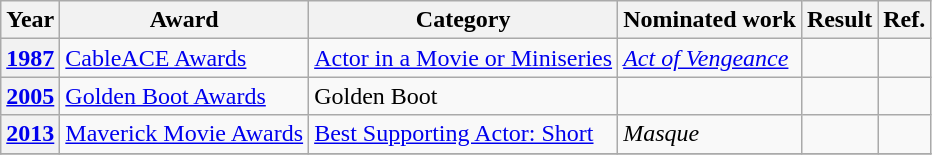<table class = "wikitable">
<tr>
<th>Year</th>
<th>Award</th>
<th>Category</th>
<th>Nominated work</th>
<th>Result</th>
<th>Ref.</th>
</tr>
<tr>
<th><a href='#'>1987</a></th>
<td><a href='#'>CableACE Awards</a></td>
<td><a href='#'>Actor in a Movie or Miniseries</a></td>
<td><em><a href='#'>Act of Vengeance</a></em></td>
<td></td>
<td></td>
</tr>
<tr>
<th><a href='#'>2005</a></th>
<td><a href='#'>Golden Boot Awards</a></td>
<td>Golden Boot</td>
<td></td>
<td></td>
<td></td>
</tr>
<tr>
<th><a href='#'>2013</a></th>
<td><a href='#'>Maverick Movie Awards</a></td>
<td><a href='#'>Best Supporting Actor: Short</a></td>
<td><em>Masque</em></td>
<td></td>
<td></td>
</tr>
<tr>
</tr>
</table>
